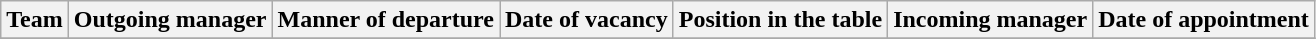<table class="wikitable sortable">
<tr>
<th>Team</th>
<th>Outgoing manager</th>
<th>Manner of departure</th>
<th>Date of vacancy</th>
<th>Position in the table</th>
<th>Incoming manager</th>
<th>Date of appointment</th>
</tr>
<tr>
</tr>
</table>
